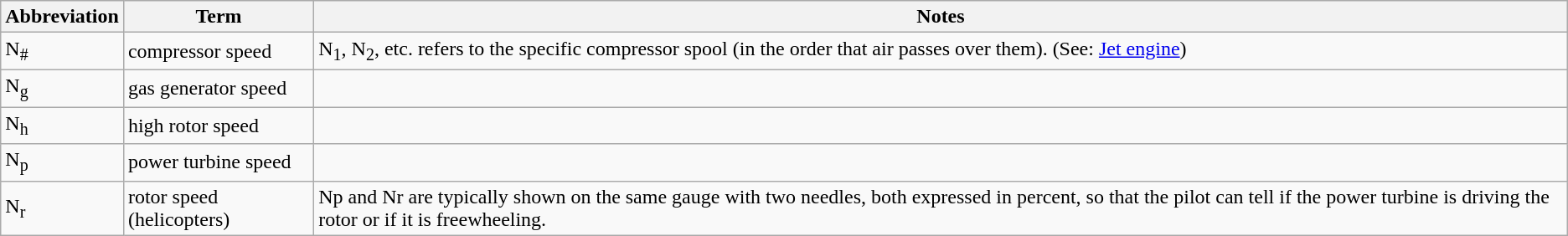<table class="wikitable">
<tr>
<th>Abbreviation</th>
<th>Term</th>
<th>Notes</th>
</tr>
<tr>
<td>N<sub>#</sub></td>
<td>compressor speed</td>
<td>N<sub>1</sub>, N<sub>2</sub>, etc. refers to the specific compressor spool (in the order that air passes over them). (See: <a href='#'>Jet engine</a>)</td>
</tr>
<tr>
<td>N<sub>g</sub></td>
<td>gas generator speed</td>
<td></td>
</tr>
<tr>
<td>N<sub>h</sub></td>
<td>high rotor speed</td>
<td></td>
</tr>
<tr>
<td>N<sub>p</sub></td>
<td>power turbine speed</td>
<td></td>
</tr>
<tr>
<td>N<sub>r</sub></td>
<td>rotor speed (helicopters)</td>
<td>Np and Nr are typically shown on the same gauge with two needles, both expressed in percent, so that the pilot can tell if the power turbine is driving the rotor or if it is freewheeling.</td>
</tr>
</table>
